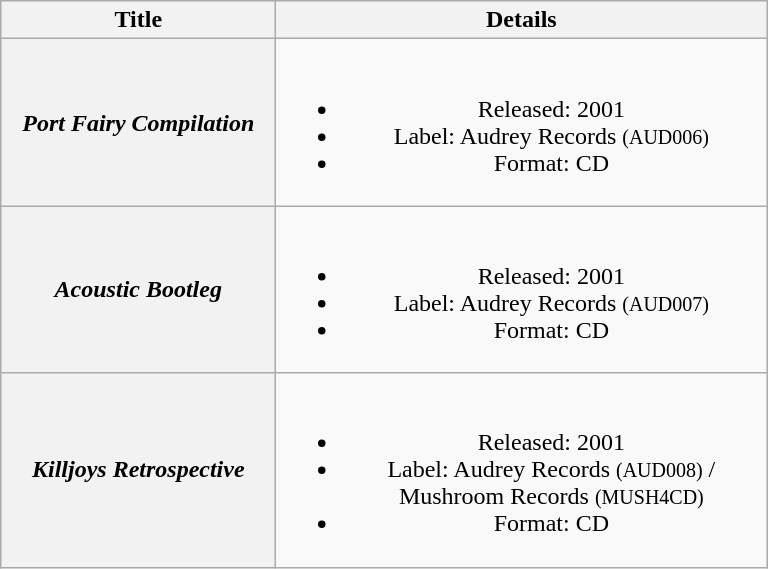<table class="wikitable plainrowheaders" style="text-align:center;" border="1">
<tr>
<th scope="col" style="width:11em;">Title</th>
<th scope="col" style="width:20em;">Details</th>
</tr>
<tr>
<th scope="row"><em>Port Fairy Compilation </em></th>
<td><br><ul><li>Released: 2001</li><li>Label: Audrey Records <small>(AUD006)</small></li><li>Format: CD</li></ul></td>
</tr>
<tr>
<th scope="row"><em>Acoustic Bootleg</em></th>
<td><br><ul><li>Released: 2001</li><li>Label: Audrey Records <small>(AUD007)</small></li><li>Format: CD</li></ul></td>
</tr>
<tr>
<th scope="row"><em>Killjoys Retrospective</em></th>
<td><br><ul><li>Released: 2001</li><li>Label: Audrey Records <small>(AUD008)</small> / Mushroom Records <small>(MUSH4CD)</small></li><li>Format: CD</li></ul></td>
</tr>
</table>
